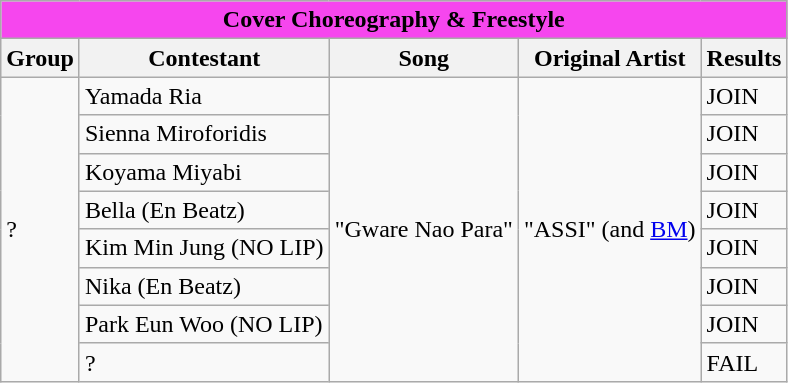<table class="wikitable mw-collapsible mw-collapsed"  style="text-align:center font-size:90%">
<tr>
<th style="background:#F646EE"; colspan="5">Cover Choreography & Freestyle</th>
</tr>
<tr style="background:#f2f2f2">
<th scope="col">Group</th>
<th scope="col">Contestant</th>
<th scope="col">Song</th>
<th scope="col">Original Artist</th>
<th scope="col">Results</th>
</tr>
<tr>
<td rowspan="8">?</td>
<td>Yamada Ria</td>
<td rowspan="8">"Gware Nao Para"</td>
<td rowspan="8">"ASSI" (and <a href='#'>BM</a>)</td>
<td>JOIN</td>
</tr>
<tr>
<td>Sienna Miroforidis</td>
<td>JOIN</td>
</tr>
<tr>
<td>Koyama Miyabi</td>
<td>JOIN</td>
</tr>
<tr>
<td>Bella (En Beatz)</td>
<td>JOIN</td>
</tr>
<tr>
<td>Kim Min Jung (NO LIP)</td>
<td>JOIN</td>
</tr>
<tr>
<td>Nika (En Beatz)</td>
<td>JOIN</td>
</tr>
<tr>
<td>Park Eun Woo (NO LIP)</td>
<td>JOIN</td>
</tr>
<tr>
<td>?</td>
<td>FAIL</td>
</tr>
</table>
